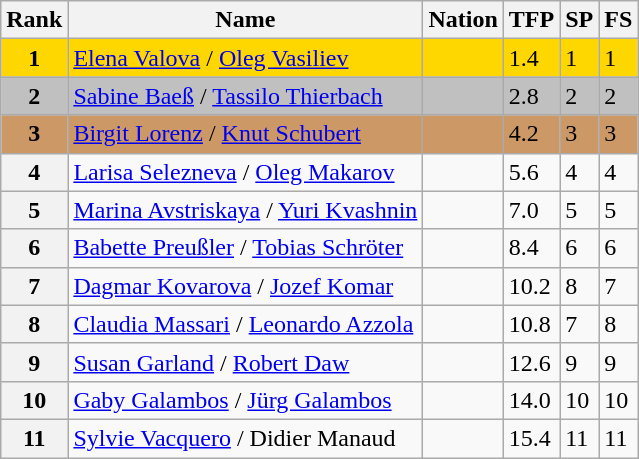<table class="wikitable">
<tr>
<th>Rank</th>
<th>Name</th>
<th>Nation</th>
<th>TFP</th>
<th>SP</th>
<th>FS</th>
</tr>
<tr bgcolor="gold">
<td align="center"><strong>1</strong></td>
<td><a href='#'>Elena Valova</a> / <a href='#'>Oleg Vasiliev</a></td>
<td></td>
<td>1.4</td>
<td>1</td>
<td>1</td>
</tr>
<tr bgcolor="silver">
<td align="center"><strong>2</strong></td>
<td><a href='#'>Sabine Baeß</a> / <a href='#'>Tassilo Thierbach</a></td>
<td></td>
<td>2.8</td>
<td>2</td>
<td>2</td>
</tr>
<tr bgcolor="cc9966">
<td align="center"><strong>3</strong></td>
<td><a href='#'>Birgit Lorenz</a> / <a href='#'>Knut Schubert</a></td>
<td></td>
<td>4.2</td>
<td>3</td>
<td>3</td>
</tr>
<tr>
<th>4</th>
<td><a href='#'>Larisa Selezneva</a> / <a href='#'>Oleg Makarov</a></td>
<td></td>
<td>5.6</td>
<td>4</td>
<td>4</td>
</tr>
<tr>
<th>5</th>
<td><a href='#'>Marina Avstriskaya</a> / <a href='#'>Yuri Kvashnin</a></td>
<td></td>
<td>7.0</td>
<td>5</td>
<td>5</td>
</tr>
<tr>
<th>6</th>
<td><a href='#'>Babette Preußler</a> / <a href='#'>Tobias Schröter</a></td>
<td></td>
<td>8.4</td>
<td>6</td>
<td>6</td>
</tr>
<tr>
<th>7</th>
<td><a href='#'>Dagmar Kovarova</a> / <a href='#'>Jozef Komar</a></td>
<td></td>
<td>10.2</td>
<td>8</td>
<td>7</td>
</tr>
<tr>
<th>8</th>
<td><a href='#'>Claudia Massari</a> / <a href='#'>Leonardo Azzola</a></td>
<td></td>
<td>10.8</td>
<td>7</td>
<td>8</td>
</tr>
<tr>
<th>9</th>
<td><a href='#'>Susan Garland</a> / <a href='#'>Robert Daw</a></td>
<td></td>
<td>12.6</td>
<td>9</td>
<td>9</td>
</tr>
<tr>
<th>10</th>
<td><a href='#'>Gaby Galambos</a> / <a href='#'>Jürg Galambos</a></td>
<td></td>
<td>14.0</td>
<td>10</td>
<td>10</td>
</tr>
<tr>
<th>11</th>
<td><a href='#'>Sylvie Vacquero</a> / Didier Manaud</td>
<td></td>
<td>15.4</td>
<td>11</td>
<td>11</td>
</tr>
</table>
